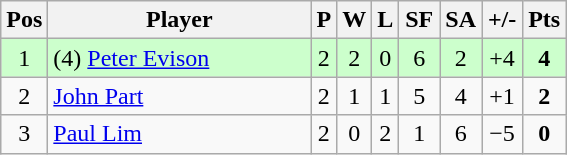<table class="wikitable" style="text-align:center; margin: 1em auto 1em auto, align:left">
<tr>
<th width=20>Pos</th>
<th width=168>Player</th>
<th width=3>P</th>
<th width=3>W</th>
<th width=3>L</th>
<th width=20>SF</th>
<th width=20>SA</th>
<th width=20>+/-</th>
<th width=20>Pts</th>
</tr>
<tr align=center style="background: #ccffcc;">
<td>1</td>
<td align="left"> (4) <a href='#'>Peter Evison</a></td>
<td>2</td>
<td>2</td>
<td>0</td>
<td>6</td>
<td>2</td>
<td>+4</td>
<td><strong>4</strong></td>
</tr>
<tr align=center>
<td>2</td>
<td align="left"> <a href='#'>John Part</a></td>
<td>2</td>
<td>1</td>
<td>1</td>
<td>5</td>
<td>4</td>
<td>+1</td>
<td><strong>2</strong></td>
</tr>
<tr align=center>
<td>3</td>
<td align="left"> <a href='#'>Paul Lim</a></td>
<td>2</td>
<td>0</td>
<td>2</td>
<td>1</td>
<td>6</td>
<td>−5</td>
<td><strong>0</strong></td>
</tr>
</table>
